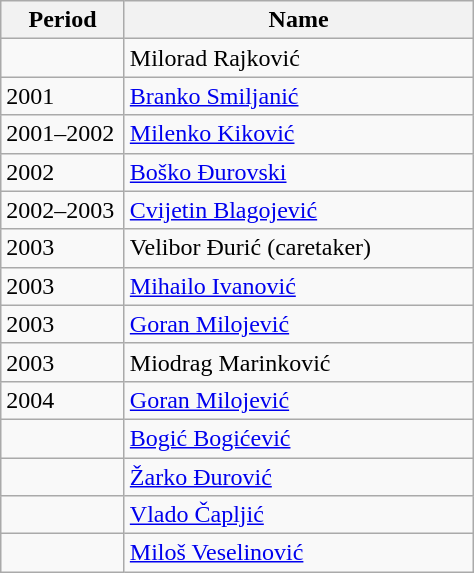<table class="wikitable">
<tr>
<th width="75">Period</th>
<th width="225">Name</th>
</tr>
<tr>
<td></td>
<td> Milorad Rajković</td>
</tr>
<tr>
<td>2001</td>
<td> <a href='#'>Branko Smiljanić</a></td>
</tr>
<tr>
<td>2001–2002</td>
<td> <a href='#'>Milenko Kiković</a></td>
</tr>
<tr>
<td>2002</td>
<td> <a href='#'>Boško Đurovski</a></td>
</tr>
<tr>
<td>2002–2003</td>
<td> <a href='#'>Cvijetin Blagojević</a></td>
</tr>
<tr>
<td>2003</td>
<td> Velibor Đurić (caretaker)</td>
</tr>
<tr>
<td>2003</td>
<td> <a href='#'>Mihailo Ivanović</a></td>
</tr>
<tr>
<td>2003</td>
<td> <a href='#'>Goran Milojević</a></td>
</tr>
<tr>
<td>2003</td>
<td> Miodrag Marinković</td>
</tr>
<tr>
<td>2004</td>
<td> <a href='#'>Goran Milojević</a></td>
</tr>
<tr>
<td></td>
<td> <a href='#'>Bogić Bogićević</a></td>
</tr>
<tr>
<td></td>
<td> <a href='#'>Žarko Đurović</a></td>
</tr>
<tr>
<td></td>
<td> <a href='#'>Vlado Čapljić</a></td>
</tr>
<tr>
<td></td>
<td> <a href='#'>Miloš Veselinović</a></td>
</tr>
</table>
